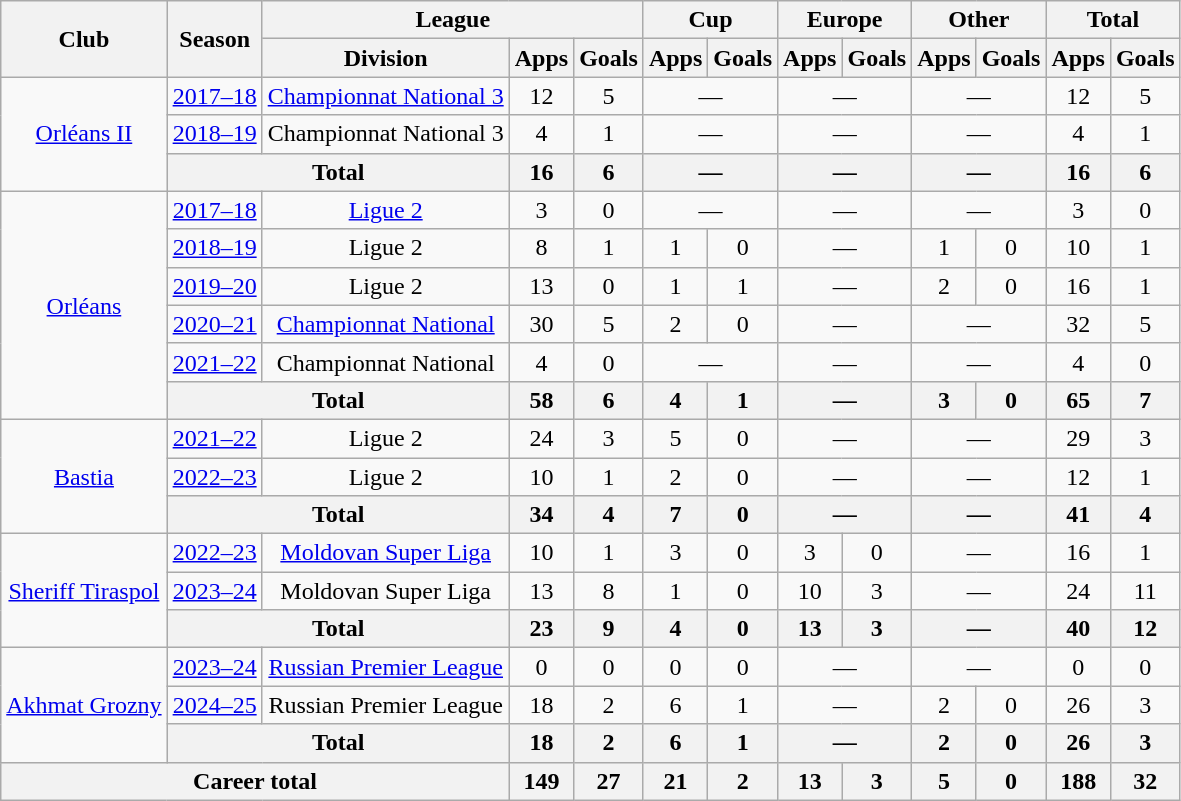<table class="wikitable" style="text-align: center;">
<tr>
<th rowspan="2">Club</th>
<th rowspan="2">Season</th>
<th colspan="3">League</th>
<th colspan="2">Cup</th>
<th colspan="2">Europe</th>
<th colspan="2">Other</th>
<th colspan="2">Total</th>
</tr>
<tr>
<th>Division</th>
<th>Apps</th>
<th>Goals</th>
<th>Apps</th>
<th>Goals</th>
<th>Apps</th>
<th>Goals</th>
<th>Apps</th>
<th>Goals</th>
<th>Apps</th>
<th>Goals</th>
</tr>
<tr>
<td rowspan="3"><a href='#'>Orléans II</a></td>
<td><a href='#'>2017–18</a></td>
<td><a href='#'>Championnat National 3</a></td>
<td>12</td>
<td>5</td>
<td colspan="2">—</td>
<td colspan="2">—</td>
<td colspan="2">—</td>
<td>12</td>
<td>5</td>
</tr>
<tr>
<td><a href='#'>2018–19</a></td>
<td>Championnat National 3</td>
<td>4</td>
<td>1</td>
<td colspan="2">—</td>
<td colspan="2">—</td>
<td colspan="2">—</td>
<td>4</td>
<td>1</td>
</tr>
<tr>
<th colspan="2">Total</th>
<th>16</th>
<th>6</th>
<th colspan="2">—</th>
<th colspan="2">—</th>
<th colspan="2">—</th>
<th>16</th>
<th>6</th>
</tr>
<tr>
<td rowspan="6"><a href='#'>Orléans</a></td>
<td><a href='#'>2017–18</a></td>
<td><a href='#'>Ligue 2</a></td>
<td>3</td>
<td>0</td>
<td colspan="2">—</td>
<td colspan="2">—</td>
<td colspan="2">—</td>
<td>3</td>
<td>0</td>
</tr>
<tr>
<td><a href='#'>2018–19</a></td>
<td>Ligue 2</td>
<td>8</td>
<td>1</td>
<td>1</td>
<td>0</td>
<td colspan="2">—</td>
<td>1</td>
<td>0</td>
<td>10</td>
<td>1</td>
</tr>
<tr>
<td><a href='#'>2019–20</a></td>
<td>Ligue 2</td>
<td>13</td>
<td>0</td>
<td>1</td>
<td>1</td>
<td colspan="2">—</td>
<td>2</td>
<td>0</td>
<td>16</td>
<td>1</td>
</tr>
<tr>
<td><a href='#'>2020–21</a></td>
<td><a href='#'>Championnat National</a></td>
<td>30</td>
<td>5</td>
<td>2</td>
<td>0</td>
<td colspan="2">—</td>
<td colspan="2">—</td>
<td>32</td>
<td>5</td>
</tr>
<tr>
<td><a href='#'>2021–22</a></td>
<td>Championnat National</td>
<td>4</td>
<td>0</td>
<td colspan="2">—</td>
<td colspan="2">—</td>
<td colspan="2">—</td>
<td>4</td>
<td>0</td>
</tr>
<tr>
<th colspan="2">Total</th>
<th>58</th>
<th>6</th>
<th>4</th>
<th>1</th>
<th colspan="2">—</th>
<th>3</th>
<th>0</th>
<th>65</th>
<th>7</th>
</tr>
<tr>
<td rowspan="3"><a href='#'>Bastia</a></td>
<td><a href='#'>2021–22</a></td>
<td>Ligue 2</td>
<td>24</td>
<td>3</td>
<td>5</td>
<td>0</td>
<td colspan="2">—</td>
<td colspan="2">—</td>
<td>29</td>
<td>3</td>
</tr>
<tr>
<td><a href='#'>2022–23</a></td>
<td>Ligue 2</td>
<td>10</td>
<td>1</td>
<td>2</td>
<td>0</td>
<td colspan="2">—</td>
<td colspan="2">—</td>
<td>12</td>
<td>1</td>
</tr>
<tr>
<th colspan="2">Total</th>
<th>34</th>
<th>4</th>
<th>7</th>
<th>0</th>
<th colspan="2">—</th>
<th colspan="2">—</th>
<th>41</th>
<th>4</th>
</tr>
<tr>
<td rowspan="3"><a href='#'>Sheriff Tiraspol</a></td>
<td><a href='#'>2022–23</a></td>
<td><a href='#'>Moldovan Super Liga</a></td>
<td>10</td>
<td>1</td>
<td>3</td>
<td>0</td>
<td>3</td>
<td>0</td>
<td colspan="2">—</td>
<td>16</td>
<td>1</td>
</tr>
<tr>
<td><a href='#'>2023–24</a></td>
<td>Moldovan Super Liga</td>
<td>13</td>
<td>8</td>
<td>1</td>
<td>0</td>
<td>10</td>
<td>3</td>
<td colspan="2">—</td>
<td>24</td>
<td>11</td>
</tr>
<tr>
<th colspan="2">Total</th>
<th>23</th>
<th>9</th>
<th>4</th>
<th>0</th>
<th>13</th>
<th>3</th>
<th colspan="2">—</th>
<th>40</th>
<th>12</th>
</tr>
<tr>
<td rowspan="3"><a href='#'>Akhmat Grozny</a></td>
<td><a href='#'>2023–24</a></td>
<td><a href='#'>Russian Premier League</a></td>
<td>0</td>
<td>0</td>
<td>0</td>
<td>0</td>
<td colspan="2">—</td>
<td colspan="2">—</td>
<td>0</td>
<td>0</td>
</tr>
<tr>
<td><a href='#'>2024–25</a></td>
<td>Russian Premier League</td>
<td>18</td>
<td>2</td>
<td>6</td>
<td>1</td>
<td colspan="2">—</td>
<td>2</td>
<td>0</td>
<td>26</td>
<td>3</td>
</tr>
<tr>
<th colspan="2">Total</th>
<th>18</th>
<th>2</th>
<th>6</th>
<th>1</th>
<th colspan="2">—</th>
<th>2</th>
<th>0</th>
<th>26</th>
<th>3</th>
</tr>
<tr>
<th colspan="3">Career total</th>
<th>149</th>
<th>27</th>
<th>21</th>
<th>2</th>
<th>13</th>
<th>3</th>
<th>5</th>
<th>0</th>
<th>188</th>
<th>32</th>
</tr>
</table>
